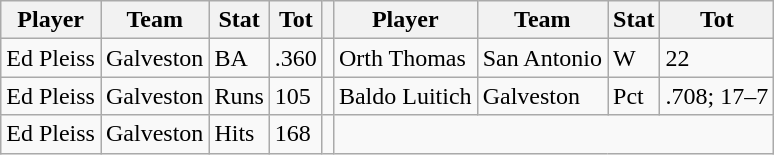<table class="wikitable">
<tr>
<th>Player</th>
<th>Team</th>
<th>Stat</th>
<th>Tot</th>
<th></th>
<th>Player</th>
<th>Team</th>
<th>Stat</th>
<th>Tot</th>
</tr>
<tr>
<td>Ed Pleiss</td>
<td>Galveston</td>
<td>BA</td>
<td>.360</td>
<td></td>
<td>Orth Thomas</td>
<td>San Antonio</td>
<td>W</td>
<td>22</td>
</tr>
<tr>
<td>Ed Pleiss</td>
<td>Galveston</td>
<td>Runs</td>
<td>105</td>
<td></td>
<td>Baldo Luitich</td>
<td>Galveston</td>
<td>Pct</td>
<td>.708; 17–7</td>
</tr>
<tr>
<td>Ed Pleiss</td>
<td>Galveston</td>
<td>Hits</td>
<td>168</td>
<td></td>
</tr>
</table>
